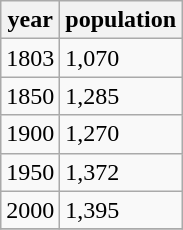<table class="wikitable">
<tr>
<th>year</th>
<th>population</th>
</tr>
<tr>
<td>1803</td>
<td>1,070</td>
</tr>
<tr>
<td>1850</td>
<td>1,285</td>
</tr>
<tr>
<td>1900</td>
<td>1,270</td>
</tr>
<tr>
<td>1950</td>
<td>1,372</td>
</tr>
<tr>
<td>2000</td>
<td>1,395</td>
</tr>
<tr>
</tr>
</table>
